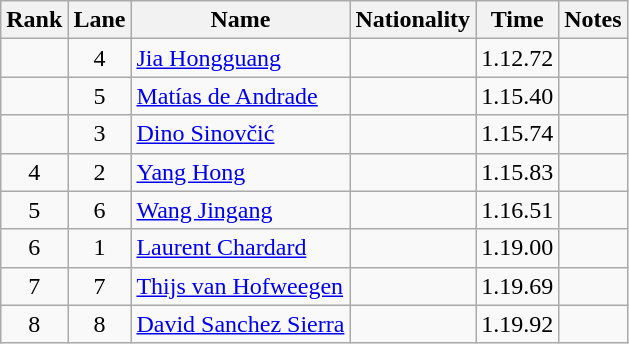<table class="wikitable sortable" style="text-align:center">
<tr>
<th>Rank</th>
<th>Lane</th>
<th>Name</th>
<th>Nationality</th>
<th>Time</th>
<th>Notes</th>
</tr>
<tr>
<td></td>
<td>4</td>
<td align=left><a href='#'>Jia Hongguang</a></td>
<td align=left></td>
<td>1.12.72</td>
<td></td>
</tr>
<tr>
<td></td>
<td>5</td>
<td align=left><a href='#'>Matías de Andrade</a></td>
<td align=left></td>
<td>1.15.40</td>
<td></td>
</tr>
<tr>
<td></td>
<td>3</td>
<td align=left><a href='#'>Dino Sinovčić</a></td>
<td align=left></td>
<td>1.15.74</td>
<td></td>
</tr>
<tr>
<td>4</td>
<td>2</td>
<td align=left><a href='#'>Yang Hong</a></td>
<td align=left></td>
<td>1.15.83</td>
<td></td>
</tr>
<tr>
<td>5</td>
<td>6</td>
<td align=left><a href='#'>Wang Jingang</a></td>
<td align=left></td>
<td>1.16.51</td>
<td></td>
</tr>
<tr>
<td>6</td>
<td>1</td>
<td align=left><a href='#'>Laurent Chardard</a></td>
<td align=left></td>
<td>1.19.00</td>
<td></td>
</tr>
<tr>
<td>7</td>
<td>7</td>
<td align=left><a href='#'>Thijs van Hofweegen</a></td>
<td align=left></td>
<td>1.19.69</td>
<td></td>
</tr>
<tr>
<td>8</td>
<td>8</td>
<td align=left><a href='#'>David Sanchez Sierra</a></td>
<td align=left></td>
<td>1.19.92</td>
<td></td>
</tr>
</table>
